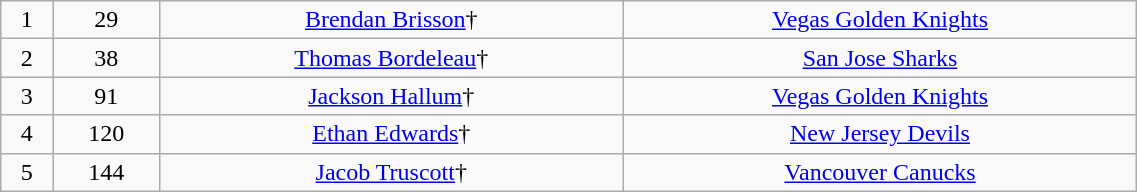<table class="wikitable" width="60%">
<tr align="center" bgcolor="">
<td>1</td>
<td>29</td>
<td><a href='#'>Brendan Brisson</a>†</td>
<td><a href='#'>Vegas Golden Knights</a></td>
</tr>
<tr align="center" bgcolor="">
<td>2</td>
<td>38</td>
<td><a href='#'>Thomas Bordeleau</a>†</td>
<td><a href='#'>San Jose Sharks</a></td>
</tr>
<tr align="center" bgcolor="">
<td>3</td>
<td>91</td>
<td><a href='#'>Jackson Hallum</a>†</td>
<td><a href='#'>Vegas Golden Knights</a></td>
</tr>
<tr align="center" bgcolor="">
<td>4</td>
<td>120</td>
<td><a href='#'>Ethan Edwards</a>†</td>
<td><a href='#'>New Jersey Devils</a></td>
</tr>
<tr align="center" bgcolor="">
<td>5</td>
<td>144</td>
<td><a href='#'>Jacob Truscott</a>†</td>
<td><a href='#'>Vancouver Canucks</a></td>
</tr>
</table>
